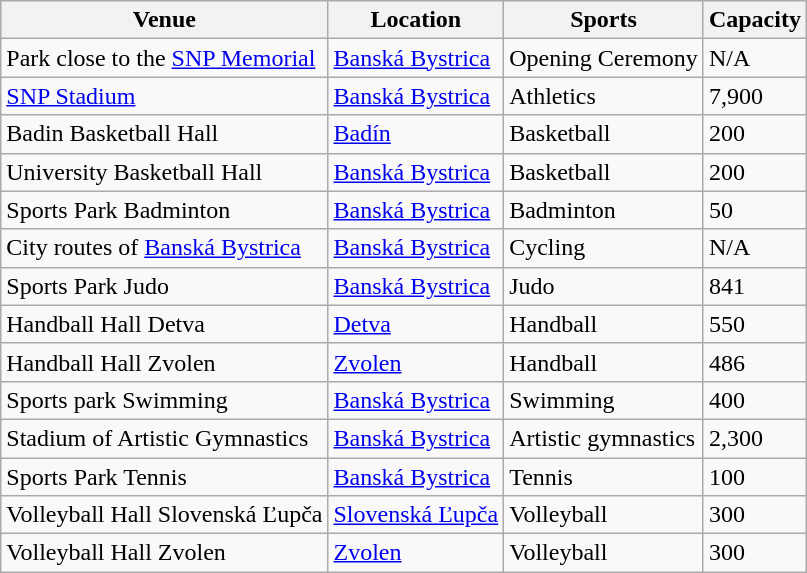<table class="wikitable">
<tr>
<th>Venue</th>
<th>Location</th>
<th>Sports</th>
<th>Capacity</th>
</tr>
<tr>
<td>Park close to the <a href='#'>SNP Memorial</a></td>
<td><a href='#'>Banská Bystrica</a></td>
<td>Opening Ceremony</td>
<td>N/A</td>
</tr>
<tr>
<td><a href='#'>SNP Stadium</a></td>
<td><a href='#'>Banská Bystrica</a></td>
<td>Athletics</td>
<td>7,900</td>
</tr>
<tr>
<td>Badin Basketball Hall</td>
<td><a href='#'>Badín</a></td>
<td>Basketball</td>
<td>200</td>
</tr>
<tr>
<td>University Basketball Hall</td>
<td><a href='#'>Banská Bystrica</a></td>
<td>Basketball</td>
<td>200</td>
</tr>
<tr>
<td>Sports Park Badminton</td>
<td><a href='#'>Banská Bystrica</a></td>
<td>Badminton</td>
<td>50</td>
</tr>
<tr>
<td>City routes of <a href='#'>Banská Bystrica</a></td>
<td><a href='#'>Banská Bystrica</a></td>
<td>Cycling</td>
<td>N/A</td>
</tr>
<tr>
<td>Sports Park Judo</td>
<td><a href='#'>Banská Bystrica</a></td>
<td>Judo</td>
<td>841</td>
</tr>
<tr>
<td>Handball Hall Detva</td>
<td><a href='#'>Detva</a></td>
<td>Handball</td>
<td>550</td>
</tr>
<tr>
<td>Handball Hall Zvolen</td>
<td><a href='#'>Zvolen</a></td>
<td>Handball</td>
<td>486</td>
</tr>
<tr>
<td>Sports park Swimming</td>
<td><a href='#'>Banská Bystrica</a></td>
<td>Swimming</td>
<td>400</td>
</tr>
<tr>
<td>Stadium of Artistic Gymnastics</td>
<td><a href='#'>Banská Bystrica</a></td>
<td>Artistic gymnastics</td>
<td>2,300</td>
</tr>
<tr>
<td>Sports Park Tennis</td>
<td><a href='#'>Banská Bystrica</a></td>
<td>Tennis</td>
<td>100</td>
</tr>
<tr>
<td>Volleyball Hall Slovenská Ľupča</td>
<td><a href='#'>Slovenská Ľupča</a></td>
<td>Volleyball</td>
<td>300</td>
</tr>
<tr>
<td>Volleyball Hall Zvolen</td>
<td><a href='#'>Zvolen</a></td>
<td>Volleyball</td>
<td>300</td>
</tr>
</table>
